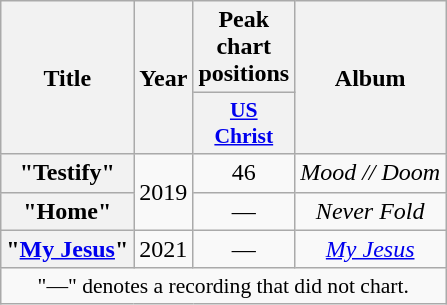<table class="wikitable plainrowheaders" style=text-align:center;>
<tr>
<th scope="col" rowspan="2">Title</th>
<th scope="col" rowspan="2">Year</th>
<th scope="col">Peak chart positions</th>
<th scope="col" rowspan="2">Album</th>
</tr>
<tr>
<th scope="col" style="width:3em;font-size:90%;"><a href='#'>US<br>Christ</a><br></th>
</tr>
<tr>
<th scope="row">"Testify"<br></th>
<td rowspan="2">2019</td>
<td>46</td>
<td><em>Mood // Doom</em></td>
</tr>
<tr>
<th scope="row">"Home"<br></th>
<td>—</td>
<td><em>Never Fold</em></td>
</tr>
<tr>
<th scope="row">"<a href='#'>My Jesus</a>"<br></th>
<td>2021</td>
<td>—</td>
<td><em><a href='#'>My Jesus</a></em></td>
</tr>
<tr>
<td colspan="4" style="font-size:90%">"—" denotes a recording that did not chart.</td>
</tr>
</table>
